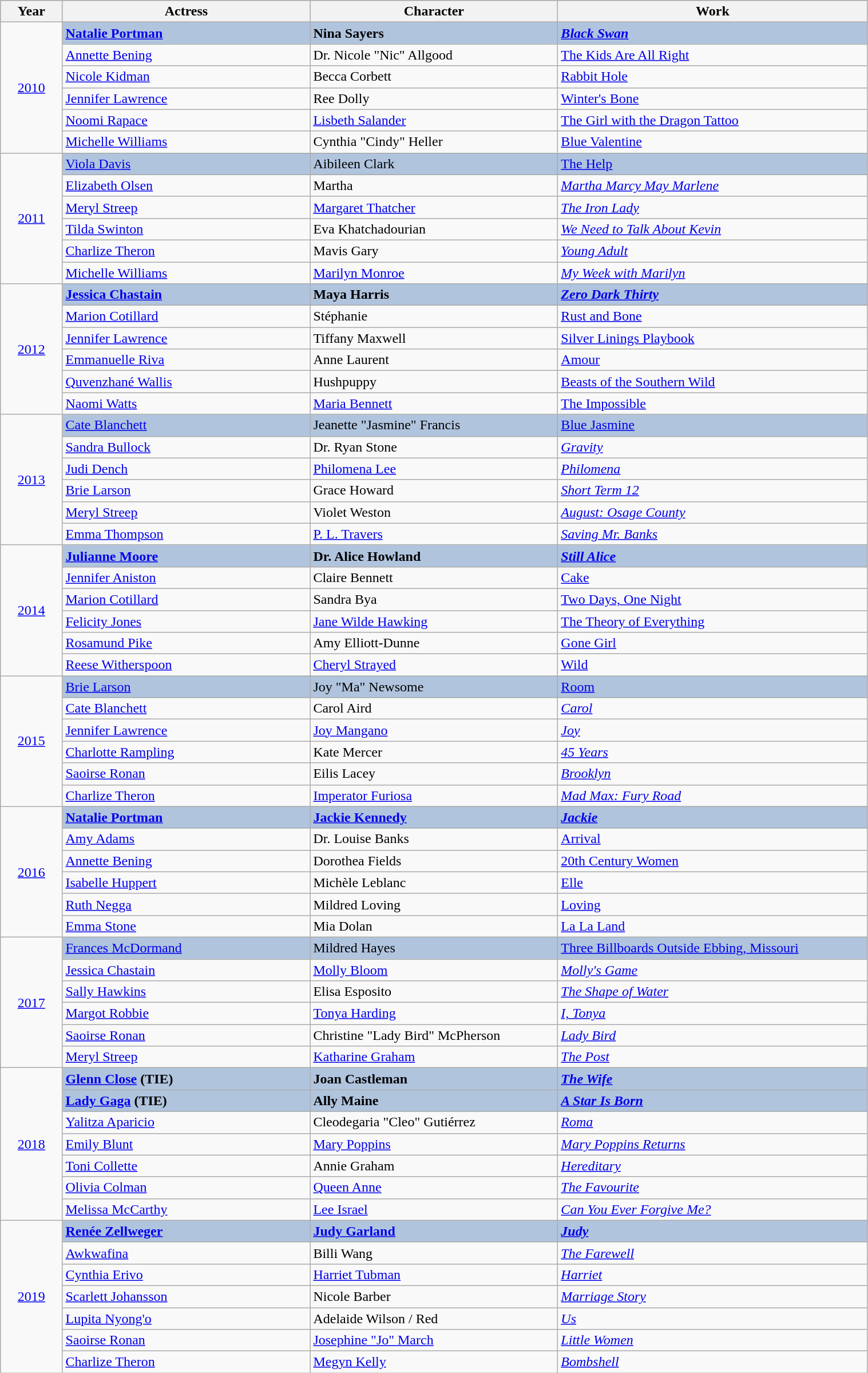<table class="wikitable" width="80%">
<tr style="background:#bebebe;">
<th style="width:5%;">Year</th>
<th style="width:20%;">Actress</th>
<th style="width:20%;">Character</th>
<th style="width:25%;">Work</th>
</tr>
<tr>
<td rowspan="6" style="text-align:center;"><a href='#'>2010</a><br></td>
<td style="background:#B0C4DE;"><strong><a href='#'>Natalie Portman</a></strong></td>
<td style="background:#B0C4DE;"><strong>Nina Sayers</strong></td>
<td style="background:#B0C4DE;"><strong><em><a href='#'>Black Swan</a><em> <strong></td>
</tr>
<tr>
<td><a href='#'>Annette Bening</a></td>
<td>Dr. Nicole "Nic" Allgood</td>
<td></em><a href='#'>The Kids Are All Right</a><em></td>
</tr>
<tr>
<td><a href='#'>Nicole Kidman</a></td>
<td>Becca Corbett</td>
<td></em><a href='#'>Rabbit Hole</a><em></td>
</tr>
<tr>
<td><a href='#'>Jennifer Lawrence</a></td>
<td>Ree Dolly</td>
<td></em><a href='#'>Winter's Bone</a><em></td>
</tr>
<tr>
<td><a href='#'>Noomi Rapace</a></td>
<td><a href='#'>Lisbeth Salander</a></td>
<td></em><a href='#'>The Girl with the Dragon Tattoo</a><em></td>
</tr>
<tr>
<td><a href='#'>Michelle Williams</a></td>
<td>Cynthia "Cindy" Heller</td>
<td></em><a href='#'>Blue Valentine</a><em></td>
</tr>
<tr>
<td rowspan="6" style="text-align:center;"><a href='#'>2011</a><br></td>
<td style="background:#B0C4DE;"></strong><a href='#'>Viola Davis</a><strong></td>
<td style="background:#B0C4DE;"></strong>Aibileen Clark<strong></td>
<td style="background:#B0C4DE;"></em></strong><a href='#'>The Help</a></em> </strong></td>
</tr>
<tr>
<td><a href='#'>Elizabeth Olsen</a></td>
<td>Martha</td>
<td><em><a href='#'>Martha Marcy May Marlene</a></em></td>
</tr>
<tr>
<td><a href='#'>Meryl Streep</a></td>
<td><a href='#'>Margaret Thatcher</a></td>
<td><em><a href='#'>The Iron Lady</a></em></td>
</tr>
<tr>
<td><a href='#'>Tilda Swinton</a></td>
<td>Eva Khatchadourian</td>
<td><em><a href='#'>We Need to Talk About Kevin</a></em></td>
</tr>
<tr>
<td><a href='#'>Charlize Theron</a></td>
<td>Mavis Gary</td>
<td><em><a href='#'>Young Adult</a></em></td>
</tr>
<tr>
<td><a href='#'>Michelle Williams</a></td>
<td><a href='#'>Marilyn Monroe</a></td>
<td><em><a href='#'>My Week with Marilyn</a></em></td>
</tr>
<tr>
<td rowspan="6" style="text-align:center;"><a href='#'>2012</a><br></td>
<td style="background:#B0C4DE;"><strong><a href='#'>Jessica Chastain</a></strong></td>
<td style="background:#B0C4DE;"><strong>Maya Harris</strong></td>
<td style="background:#B0C4DE;"><strong><em><a href='#'>Zero Dark Thirty</a><em> <strong></td>
</tr>
<tr>
<td><a href='#'>Marion Cotillard</a></td>
<td>Stéphanie</td>
<td></em><a href='#'>Rust and Bone</a><em></td>
</tr>
<tr>
<td><a href='#'>Jennifer Lawrence</a></td>
<td>Tiffany Maxwell</td>
<td></em><a href='#'>Silver Linings Playbook</a><em></td>
</tr>
<tr>
<td><a href='#'>Emmanuelle Riva</a></td>
<td>Anne Laurent</td>
<td></em><a href='#'>Amour</a><em></td>
</tr>
<tr>
<td><a href='#'>Quvenzhané Wallis</a></td>
<td>Hushpuppy</td>
<td></em><a href='#'>Beasts of the Southern Wild</a><em></td>
</tr>
<tr>
<td><a href='#'>Naomi Watts</a></td>
<td><a href='#'>Maria Bennett</a></td>
<td></em><a href='#'>The Impossible</a><em></td>
</tr>
<tr>
<td rowspan="6" style="text-align:center;"><a href='#'>2013</a><br></td>
<td style="background:#B0C4DE;"></strong><a href='#'>Cate Blanchett</a><strong></td>
<td style="background:#B0C4DE;"></strong>Jeanette "Jasmine" Francis<strong></td>
<td style="background:#B0C4DE;"></em></strong><a href='#'>Blue Jasmine</a></em> </strong></td>
</tr>
<tr>
<td><a href='#'>Sandra Bullock</a></td>
<td>Dr. Ryan Stone</td>
<td><em><a href='#'>Gravity</a></em></td>
</tr>
<tr>
<td><a href='#'>Judi Dench</a></td>
<td><a href='#'>Philomena Lee</a></td>
<td><em><a href='#'>Philomena</a> </em></td>
</tr>
<tr>
<td><a href='#'>Brie Larson</a></td>
<td>Grace Howard</td>
<td><em><a href='#'>Short Term 12</a></em></td>
</tr>
<tr>
<td><a href='#'>Meryl Streep</a></td>
<td>Violet Weston</td>
<td><em><a href='#'>August: Osage County</a></em></td>
</tr>
<tr>
<td><a href='#'>Emma Thompson</a></td>
<td><a href='#'>P. L. Travers</a></td>
<td><em><a href='#'>Saving Mr. Banks</a></em></td>
</tr>
<tr>
<td rowspan="6" style="text-align:center;"><a href='#'>2014</a><br></td>
<td style="background:#B0C4DE;"><strong><a href='#'>Julianne Moore</a></strong></td>
<td style="background:#B0C4DE;"><strong>Dr. Alice Howland</strong></td>
<td style="background:#B0C4DE;"><strong><em><a href='#'>Still Alice</a><em> <strong></td>
</tr>
<tr>
<td><a href='#'>Jennifer Aniston</a></td>
<td>Claire Bennett</td>
<td></em><a href='#'>Cake</a><em></td>
</tr>
<tr>
<td><a href='#'>Marion Cotillard</a></td>
<td>Sandra Bya</td>
<td></em><a href='#'>Two Days, One Night</a><em></td>
</tr>
<tr>
<td><a href='#'>Felicity Jones</a></td>
<td><a href='#'>Jane Wilde Hawking</a></td>
<td></em><a href='#'>The Theory of Everything</a><em></td>
</tr>
<tr>
<td><a href='#'>Rosamund Pike</a></td>
<td>Amy Elliott-Dunne</td>
<td></em><a href='#'>Gone Girl</a><em></td>
</tr>
<tr>
<td><a href='#'>Reese Witherspoon</a></td>
<td><a href='#'>Cheryl Strayed</a></td>
<td></em><a href='#'>Wild</a><em></td>
</tr>
<tr>
<td rowspan="6" style="text-align:center;"><a href='#'>2015</a><br></td>
<td style="background:#B0C4DE;"></strong><a href='#'>Brie Larson</a><strong></td>
<td style="background:#B0C4DE;"></strong>Joy "Ma" Newsome<strong></td>
<td style="background:#B0C4DE;"></em></strong><a href='#'>Room</a></em> </strong></td>
</tr>
<tr>
<td><a href='#'>Cate Blanchett</a></td>
<td>Carol Aird</td>
<td><em><a href='#'>Carol</a></em></td>
</tr>
<tr>
<td><a href='#'>Jennifer Lawrence</a></td>
<td><a href='#'>Joy Mangano</a></td>
<td><em><a href='#'>Joy</a> </em></td>
</tr>
<tr>
<td><a href='#'>Charlotte Rampling</a></td>
<td>Kate Mercer</td>
<td><em><a href='#'>45 Years</a></em></td>
</tr>
<tr>
<td><a href='#'>Saoirse Ronan</a></td>
<td>Eilis Lacey</td>
<td><em><a href='#'>Brooklyn</a></em></td>
</tr>
<tr>
<td><a href='#'>Charlize Theron</a></td>
<td><a href='#'>Imperator Furiosa</a></td>
<td><em><a href='#'>Mad Max: Fury Road</a></em></td>
</tr>
<tr>
<td rowspan="6" style="text-align:center;"><a href='#'>2016</a><br></td>
<td style="background:#B0C4DE;"><strong><a href='#'>Natalie Portman</a></strong></td>
<td style="background:#B0C4DE;"><strong><a href='#'>Jackie Kennedy</a></strong></td>
<td style="background:#B0C4DE;"><strong><em><a href='#'>Jackie</a><em> <strong></td>
</tr>
<tr>
<td><a href='#'>Amy Adams</a></td>
<td>Dr. Louise Banks</td>
<td></em><a href='#'>Arrival</a><em></td>
</tr>
<tr>
<td><a href='#'>Annette Bening</a></td>
<td>Dorothea Fields</td>
<td></em><a href='#'>20th Century Women</a><em></td>
</tr>
<tr>
<td><a href='#'>Isabelle Huppert</a></td>
<td>Michèle Leblanc</td>
<td></em><a href='#'>Elle</a><em></td>
</tr>
<tr>
<td><a href='#'>Ruth Negga</a></td>
<td>Mildred Loving</td>
<td></em><a href='#'>Loving</a><em></td>
</tr>
<tr>
<td><a href='#'>Emma Stone</a></td>
<td>Mia Dolan</td>
<td></em><a href='#'>La La Land</a><em></td>
</tr>
<tr>
<td rowspan="6" style="text-align:center;"><a href='#'>2017</a><br></td>
<td style="background:#B0C4DE;"></strong><a href='#'>Frances McDormand</a><strong></td>
<td style="background:#B0C4DE;"></strong>Mildred Hayes<strong></td>
<td style="background:#B0C4DE;"></em></strong><a href='#'>Three Billboards Outside Ebbing, Missouri</a></em> </strong></td>
</tr>
<tr>
<td><a href='#'>Jessica Chastain</a></td>
<td><a href='#'>Molly Bloom</a></td>
<td><em><a href='#'>Molly's Game</a></em></td>
</tr>
<tr>
<td><a href='#'>Sally Hawkins</a></td>
<td>Elisa Esposito</td>
<td><em><a href='#'>The Shape of Water</a></em></td>
</tr>
<tr>
<td><a href='#'>Margot Robbie</a></td>
<td><a href='#'>Tonya Harding</a></td>
<td><em><a href='#'>I, Tonya</a></em></td>
</tr>
<tr>
<td><a href='#'>Saoirse Ronan</a></td>
<td>Christine "Lady Bird" McPherson</td>
<td><em><a href='#'>Lady Bird</a></em></td>
</tr>
<tr>
<td><a href='#'>Meryl Streep</a></td>
<td><a href='#'>Katharine Graham</a></td>
<td><em><a href='#'>The Post</a></em></td>
</tr>
<tr>
<td rowspan="7" style="text-align:center;"><a href='#'>2018</a><br></td>
<td style="background:#B0C4DE;"><strong><a href='#'>Glenn Close</a> (TIE)</strong></td>
<td style="background:#B0C4DE;"><strong>Joan Castleman</strong></td>
<td style="background:#B0C4DE;"><strong><em><a href='#'>The Wife</a></em></strong></td>
</tr>
<tr>
<td style="background:#B0C4DE;"><strong><a href='#'>Lady Gaga</a> (TIE)</strong></td>
<td style="background:#B0C4DE;"><strong>Ally Maine</strong></td>
<td style="background:#B0C4DE;"><strong><em><a href='#'>A Star Is Born</a></em></strong></td>
</tr>
<tr>
<td><a href='#'>Yalitza Aparicio</a></td>
<td>Cleodegaria "Cleo" Gutiérrez</td>
<td><em><a href='#'>Roma</a></em></td>
</tr>
<tr>
<td><a href='#'>Emily Blunt</a></td>
<td><a href='#'>Mary Poppins</a></td>
<td><em><a href='#'>Mary Poppins Returns</a></em></td>
</tr>
<tr>
<td><a href='#'>Toni Collette</a></td>
<td>Annie Graham</td>
<td><em><a href='#'>Hereditary</a></em></td>
</tr>
<tr>
<td><a href='#'>Olivia Colman</a></td>
<td><a href='#'>Queen Anne</a></td>
<td><em><a href='#'>The Favourite</a></em></td>
</tr>
<tr>
<td><a href='#'>Melissa McCarthy</a></td>
<td><a href='#'>Lee Israel</a></td>
<td><em><a href='#'>Can You Ever Forgive Me?</a></em></td>
</tr>
<tr>
<td rowspan="7" style="text-align:center;"><a href='#'>2019</a><br></td>
<td style="background:#B0C4DE;"><strong><a href='#'>Renée Zellweger</a></strong></td>
<td style="background:#B0C4DE;"><strong><a href='#'>Judy Garland</a></strong></td>
<td style="background:#B0C4DE;"><strong><em><a href='#'>Judy</a></em></strong></td>
</tr>
<tr>
<td><a href='#'>Awkwafina</a></td>
<td>Billi Wang</td>
<td><em><a href='#'>The Farewell</a></em></td>
</tr>
<tr>
<td><a href='#'>Cynthia Erivo</a></td>
<td><a href='#'>Harriet Tubman</a></td>
<td><em><a href='#'>Harriet</a></em></td>
</tr>
<tr>
<td><a href='#'>Scarlett Johansson</a></td>
<td>Nicole Barber</td>
<td><em><a href='#'>Marriage Story</a></em></td>
</tr>
<tr>
<td><a href='#'>Lupita Nyong'o</a></td>
<td>Adelaide Wilson / Red</td>
<td><em><a href='#'>Us</a></em></td>
</tr>
<tr>
<td><a href='#'>Saoirse Ronan</a></td>
<td><a href='#'>Josephine "Jo" March</a></td>
<td><em><a href='#'>Little Women</a></em></td>
</tr>
<tr>
<td><a href='#'>Charlize Theron</a></td>
<td><a href='#'>Megyn Kelly</a></td>
<td><em><a href='#'>Bombshell</a></em></td>
</tr>
</table>
